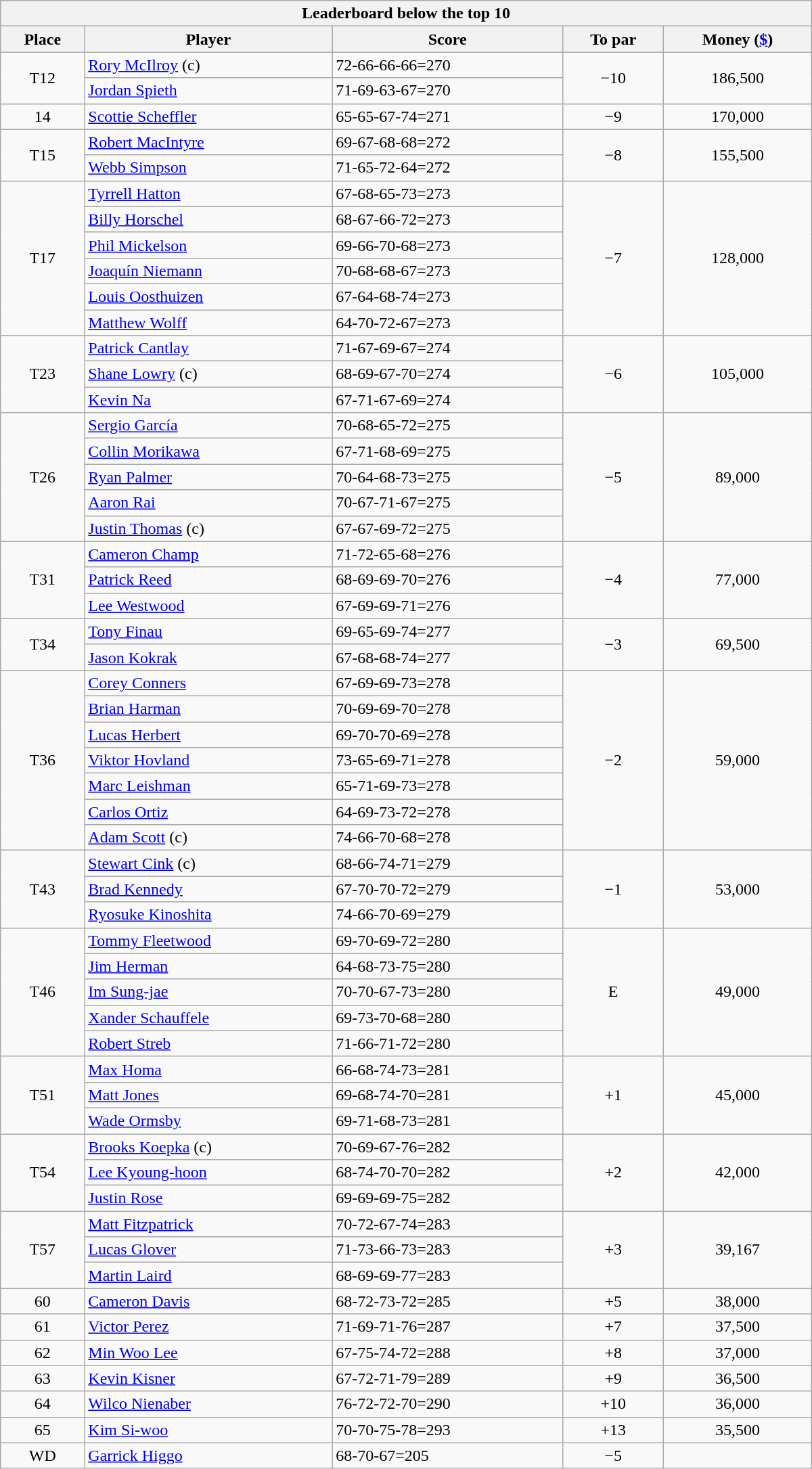<table class="collapsible collapsed wikitable" style="width:50em; margin-top:-1px">
<tr>
<th scope="col" colspan="6">Leaderboard below the top 10</th>
</tr>
<tr>
<th>Place</th>
<th>Player</th>
<th>Score</th>
<th>To par</th>
<th>Money (<a href='#'>$</a>)</th>
</tr>
<tr>
<td rowspan=2 align=center>T12</td>
<td> <a href='#'>Rory McIlroy</a> (c)</td>
<td>72-66-66-66=270</td>
<td rowspan=2 align=center>−10</td>
<td rowspan=2 align=center>186,500</td>
</tr>
<tr>
<td> <a href='#'>Jordan Spieth</a></td>
<td>71-69-63-67=270</td>
</tr>
<tr>
<td align=center>14</td>
<td> <a href='#'>Scottie Scheffler</a></td>
<td>65-65-67-74=271</td>
<td align=center>−9</td>
<td align=center>170,000</td>
</tr>
<tr>
<td rowspan=2 align=center>T15</td>
<td> <a href='#'>Robert MacIntyre</a></td>
<td>69-67-68-68=272</td>
<td rowspan=2 align=center>−8</td>
<td rowspan=2 align=center>155,500</td>
</tr>
<tr>
<td> <a href='#'>Webb Simpson</a></td>
<td>71-65-72-64=272</td>
</tr>
<tr>
<td rowspan=6 align=center>T17</td>
<td> <a href='#'>Tyrrell Hatton</a></td>
<td>67-68-65-73=273</td>
<td rowspan=6 align=center>−7</td>
<td rowspan=6 align=center>128,000</td>
</tr>
<tr>
<td> <a href='#'>Billy Horschel</a></td>
<td>68-67-66-72=273</td>
</tr>
<tr>
<td> <a href='#'>Phil Mickelson</a></td>
<td>69-66-70-68=273</td>
</tr>
<tr>
<td> <a href='#'>Joaquín Niemann</a></td>
<td>70-68-68-67=273</td>
</tr>
<tr>
<td> <a href='#'>Louis Oosthuizen</a></td>
<td>67-64-68-74=273</td>
</tr>
<tr>
<td> <a href='#'>Matthew Wolff</a></td>
<td>64-70-72-67=273</td>
</tr>
<tr>
<td rowspan=3 align=center>T23</td>
<td> <a href='#'>Patrick Cantlay</a></td>
<td>71-67-69-67=274</td>
<td rowspan=3 align=center>−6</td>
<td rowspan=3 align=center>105,000</td>
</tr>
<tr>
<td> <a href='#'>Shane Lowry</a> (c)</td>
<td>68-69-67-70=274</td>
</tr>
<tr>
<td> <a href='#'>Kevin Na</a></td>
<td>67-71-67-69=274</td>
</tr>
<tr>
<td rowspan=5 align=center>T26</td>
<td> <a href='#'>Sergio García</a></td>
<td>70-68-65-72=275</td>
<td rowspan=5 align=center>−5</td>
<td rowspan=5 align=center>89,000</td>
</tr>
<tr>
<td> <a href='#'>Collin Morikawa</a></td>
<td>67-71-68-69=275</td>
</tr>
<tr>
<td> <a href='#'>Ryan Palmer</a></td>
<td>70-64-68-73=275</td>
</tr>
<tr>
<td> <a href='#'>Aaron Rai</a></td>
<td>70-67-71-67=275</td>
</tr>
<tr>
<td> <a href='#'>Justin Thomas</a> (c)</td>
<td>67-67-69-72=275</td>
</tr>
<tr>
<td rowspan=3 align=center>T31</td>
<td> <a href='#'>Cameron Champ</a></td>
<td>71-72-65-68=276</td>
<td rowspan=3 align=center>−4</td>
<td rowspan=3 align=center>77,000</td>
</tr>
<tr>
<td> <a href='#'>Patrick Reed</a></td>
<td>68-69-69-70=276</td>
</tr>
<tr>
<td> <a href='#'>Lee Westwood</a></td>
<td>67-69-69-71=276</td>
</tr>
<tr>
<td rowspan=2 align=center>T34</td>
<td> <a href='#'>Tony Finau</a></td>
<td>69-65-69-74=277</td>
<td rowspan=2 align=center>−3</td>
<td rowspan=2 align=center>69,500</td>
</tr>
<tr>
<td> <a href='#'>Jason Kokrak</a></td>
<td>67-68-68-74=277</td>
</tr>
<tr>
<td rowspan=7 align=center>T36</td>
<td> <a href='#'>Corey Conners</a></td>
<td>67-69-69-73=278</td>
<td rowspan=7 align=center>−2</td>
<td rowspan=7 align=center>59,000</td>
</tr>
<tr>
<td> <a href='#'>Brian Harman</a></td>
<td>70-69-69-70=278</td>
</tr>
<tr>
<td> <a href='#'>Lucas Herbert</a></td>
<td>69-70-70-69=278</td>
</tr>
<tr>
<td> <a href='#'>Viktor Hovland</a></td>
<td>73-65-69-71=278</td>
</tr>
<tr>
<td> <a href='#'>Marc Leishman</a></td>
<td>65-71-69-73=278</td>
</tr>
<tr>
<td> <a href='#'>Carlos Ortiz</a></td>
<td>64-69-73-72=278</td>
</tr>
<tr>
<td> <a href='#'>Adam Scott</a> (c)</td>
<td>74-66-70-68=278</td>
</tr>
<tr>
<td rowspan=3 align=center>T43</td>
<td> <a href='#'>Stewart Cink</a> (c)</td>
<td>68-66-74-71=279</td>
<td rowspan=3 align=center>−1</td>
<td rowspan=3 align=center>53,000</td>
</tr>
<tr>
<td> <a href='#'>Brad Kennedy</a></td>
<td>67-70-70-72=279</td>
</tr>
<tr>
<td> <a href='#'>Ryosuke Kinoshita</a></td>
<td>74-66-70-69=279</td>
</tr>
<tr>
<td rowspan=5 align=center>T46</td>
<td> <a href='#'>Tommy Fleetwood</a></td>
<td>69-70-69-72=280</td>
<td rowspan=5 align=center>E</td>
<td rowspan=5 align=center>49,000</td>
</tr>
<tr>
<td> <a href='#'>Jim Herman</a></td>
<td>64-68-73-75=280</td>
</tr>
<tr>
<td> <a href='#'>Im Sung-jae</a></td>
<td>70-70-67-73=280</td>
</tr>
<tr>
<td> <a href='#'>Xander Schauffele</a></td>
<td>69-73-70-68=280</td>
</tr>
<tr>
<td> <a href='#'>Robert Streb</a></td>
<td>71-66-71-72=280</td>
</tr>
<tr>
<td rowspan=3 align=center>T51</td>
<td> <a href='#'>Max Homa</a></td>
<td>66-68-74-73=281</td>
<td rowspan=3 align=center>+1</td>
<td rowspan=3 align=center>45,000</td>
</tr>
<tr>
<td> <a href='#'>Matt Jones</a></td>
<td>69-68-74-70=281</td>
</tr>
<tr>
<td> <a href='#'>Wade Ormsby</a></td>
<td>69-71-68-73=281</td>
</tr>
<tr>
<td rowspan=3 align=center>T54</td>
<td> <a href='#'>Brooks Koepka</a> (c)</td>
<td>70-69-67-76=282</td>
<td rowspan=3 align=center>+2</td>
<td rowspan=3 align=center>42,000</td>
</tr>
<tr>
<td> <a href='#'>Lee Kyoung-hoon</a></td>
<td>68-74-70-70=282</td>
</tr>
<tr>
<td> <a href='#'>Justin Rose</a></td>
<td>69-69-69-75=282</td>
</tr>
<tr>
<td rowspan=3 align=center>T57</td>
<td> <a href='#'>Matt Fitzpatrick</a></td>
<td>70-72-67-74=283</td>
<td rowspan=3 align=center>+3</td>
<td rowspan=3 align=center>39,167</td>
</tr>
<tr>
<td> <a href='#'>Lucas Glover</a></td>
<td>71-73-66-73=283</td>
</tr>
<tr>
<td> <a href='#'>Martin Laird</a></td>
<td>68-69-69-77=283</td>
</tr>
<tr>
<td align=center>60</td>
<td> <a href='#'>Cameron Davis</a></td>
<td>68-72-73-72=285</td>
<td align=center>+5</td>
<td align=center>38,000</td>
</tr>
<tr>
<td align=center>61</td>
<td> <a href='#'>Victor Perez</a></td>
<td>71-69-71-76=287</td>
<td align=center>+7</td>
<td align=center>37,500</td>
</tr>
<tr>
<td align=center>62</td>
<td> <a href='#'>Min Woo Lee</a></td>
<td>67-75-74-72=288</td>
<td align=center>+8</td>
<td align=center>37,000</td>
</tr>
<tr>
<td align=center>63</td>
<td> <a href='#'>Kevin Kisner</a></td>
<td>67-72-71-79=289</td>
<td align=center>+9</td>
<td align=center>36,500</td>
</tr>
<tr>
<td align=center>64</td>
<td> <a href='#'>Wilco Nienaber</a></td>
<td>76-72-72-70=290</td>
<td align=center>+10</td>
<td align=center>36,000</td>
</tr>
<tr>
<td align=center>65</td>
<td> <a href='#'>Kim Si-woo</a></td>
<td>70-70-75-78=293</td>
<td align=center>+13</td>
<td align=center>35,500</td>
</tr>
<tr>
<td align=center>WD</td>
<td> <a href='#'>Garrick Higgo</a></td>
<td>68-70-67=205</td>
<td align=center>−5</td>
<td align=center></td>
</tr>
</table>
